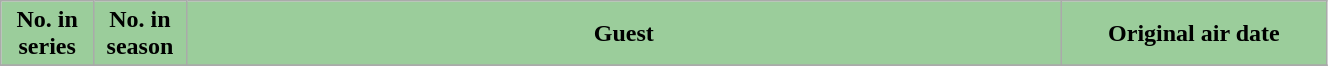<table class="wikitable plainrowheaders" style="width:70%;">
<tr>
<th scope="col" style="background-color: #9BCD9B; color: #000000;" width=7%>No. in<br>series</th>
<th scope="col" style="background-color: #9BCD9B; color: #000000;" width=7%>No. in<br>season</th>
<th scope="col" style="background-color: #9BCD9B; color: #000000;">Guest</th>
<th scope="col" style="background-color: #9BCD9B; color: #000000;" width=20%>Original air date</th>
</tr>
<tr>
</tr>
</table>
